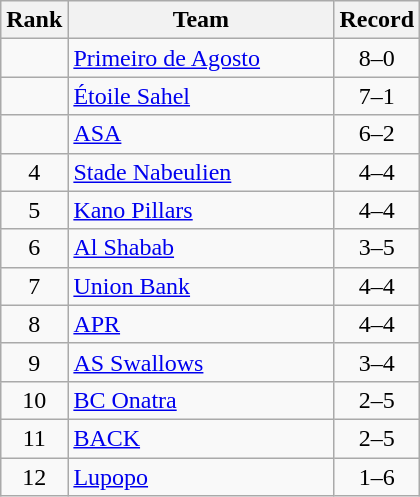<table class=wikitable style="text-align:center;">
<tr>
<th>Rank</th>
<th width=170>Team</th>
<th>Record</th>
</tr>
<tr>
<td></td>
<td align=left> <a href='#'>Primeiro de Agosto</a></td>
<td>8–0</td>
</tr>
<tr>
<td></td>
<td align=left> <a href='#'>Étoile Sahel</a></td>
<td>7–1</td>
</tr>
<tr>
<td></td>
<td align=left> <a href='#'>ASA</a></td>
<td>6–2</td>
</tr>
<tr>
<td>4</td>
<td align=left> <a href='#'>Stade Nabeulien</a></td>
<td>4–4</td>
</tr>
<tr>
<td>5</td>
<td align=left> <a href='#'>Kano Pillars</a></td>
<td>4–4</td>
</tr>
<tr>
<td>6</td>
<td align=left> <a href='#'>Al Shabab</a></td>
<td>3–5</td>
</tr>
<tr>
<td>7</td>
<td align=left> <a href='#'>Union Bank</a></td>
<td>4–4</td>
</tr>
<tr>
<td>8</td>
<td align=left> <a href='#'>APR</a></td>
<td>4–4</td>
</tr>
<tr>
<td>9</td>
<td align=left> <a href='#'>AS Swallows</a></td>
<td>3–4</td>
</tr>
<tr>
<td>10</td>
<td align=left> <a href='#'>BC Onatra</a></td>
<td>2–5</td>
</tr>
<tr>
<td>11</td>
<td align=left> <a href='#'>BACK</a></td>
<td>2–5</td>
</tr>
<tr>
<td>12</td>
<td align=left> <a href='#'>Lupopo</a></td>
<td>1–6</td>
</tr>
</table>
